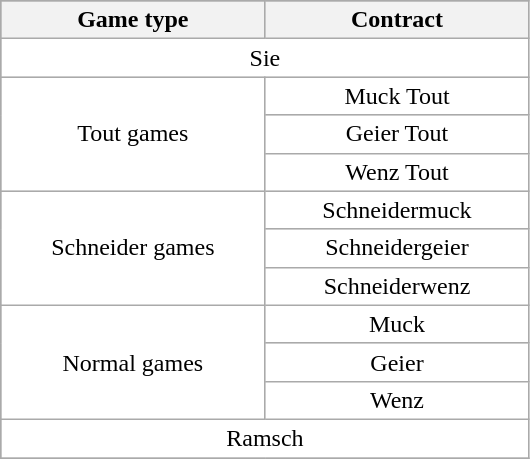<table class="wikitable floatright" cellpadding="2" style="background: #c0c0c0; border-spacing: 1px;">
<tr align="center">
<th width="33%">Game type</th>
<th width="33%">Contract</th>
</tr>
<tr align="center">
<td colspan=2 style="background: #ffffff;">Sie</td>
</tr>
<tr align="center">
<td rowspan=3 style="background: #ffffff;">Tout games</td>
<td style="background: #ffffff;">Muck Tout</td>
</tr>
<tr align="center">
<td style="background: #ffffff;">Geier Tout</td>
</tr>
<tr align="center">
<td style="background: #ffffff;">Wenz Tout</td>
</tr>
<tr align="center">
<td rowspan=3 style="background: #ffffff;">Schneider games</td>
<td style="background: #ffffff;">Schneidermuck</td>
</tr>
<tr align="center">
<td style="background: #ffffff;">Schneidergeier</td>
</tr>
<tr align="center">
<td style="background: #ffffff;">Schneiderwenz</td>
</tr>
<tr align="center">
<td rowspan=3 style="background: #ffffff;">Normal games</td>
<td style="background: #ffffff;">Muck</td>
</tr>
<tr align="center">
<td style="background: #ffffff;">Geier</td>
</tr>
<tr align="center">
<td style="background: #ffffff;">Wenz</td>
</tr>
<tr align="center">
<td colspan=2 style="background: #ffffff;">Ramsch</td>
</tr>
</table>
